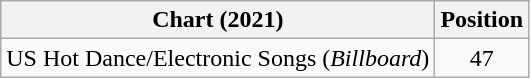<table class="wikitable">
<tr>
<th>Chart (2021)</th>
<th>Position</th>
</tr>
<tr>
<td>US Hot Dance/Electronic Songs (<em>Billboard</em>)</td>
<td align="center">47</td>
</tr>
</table>
